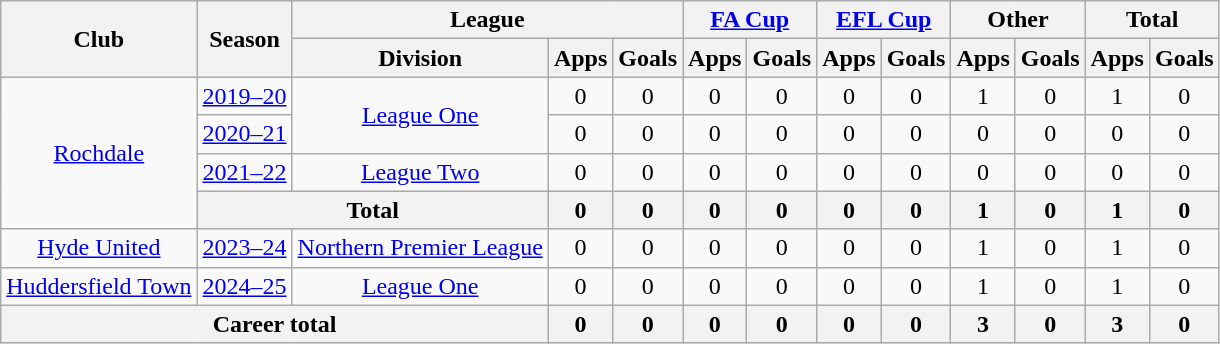<table class=wikitable style=text-align:center>
<tr>
<th rowspan=2>Club</th>
<th rowspan=2>Season</th>
<th colspan=3>League</th>
<th colspan=2><a href='#'>FA Cup</a></th>
<th colspan=2><a href='#'>EFL Cup</a></th>
<th colspan=2>Other</th>
<th colspan=2>Total</th>
</tr>
<tr>
<th>Division</th>
<th>Apps</th>
<th>Goals</th>
<th>Apps</th>
<th>Goals</th>
<th>Apps</th>
<th>Goals</th>
<th>Apps</th>
<th>Goals</th>
<th>Apps</th>
<th>Goals</th>
</tr>
<tr>
<td rowspan=4><a href='#'>Rochdale</a></td>
<td><a href='#'>2019–20</a></td>
<td rowspan=2><a href='#'>League One</a></td>
<td>0</td>
<td>0</td>
<td>0</td>
<td>0</td>
<td>0</td>
<td>0</td>
<td>1</td>
<td>0</td>
<td>1</td>
<td>0</td>
</tr>
<tr>
<td><a href='#'>2020–21</a></td>
<td>0</td>
<td>0</td>
<td>0</td>
<td>0</td>
<td>0</td>
<td>0</td>
<td>0</td>
<td>0</td>
<td>0</td>
<td>0</td>
</tr>
<tr>
<td><a href='#'>2021–22</a></td>
<td><a href='#'>League Two</a></td>
<td>0</td>
<td>0</td>
<td>0</td>
<td>0</td>
<td>0</td>
<td>0</td>
<td>0</td>
<td>0</td>
<td>0</td>
<td>0</td>
</tr>
<tr>
<th colspan=2>Total</th>
<th>0</th>
<th>0</th>
<th>0</th>
<th>0</th>
<th>0</th>
<th>0</th>
<th>1</th>
<th>0</th>
<th>1</th>
<th>0</th>
</tr>
<tr>
<td><a href='#'>Hyde United</a></td>
<td><a href='#'>2023–24</a></td>
<td><a href='#'>Northern Premier League</a></td>
<td>0</td>
<td>0</td>
<td>0</td>
<td>0</td>
<td>0</td>
<td>0</td>
<td>1</td>
<td>0</td>
<td>1</td>
<td>0</td>
</tr>
<tr>
<td><a href='#'>Huddersfield Town</a></td>
<td><a href='#'>2024–25</a></td>
<td><a href='#'>League One</a></td>
<td>0</td>
<td>0</td>
<td>0</td>
<td>0</td>
<td>0</td>
<td>0</td>
<td>1</td>
<td>0</td>
<td>1</td>
<td>0</td>
</tr>
<tr>
<th colspan=3>Career total</th>
<th>0</th>
<th>0</th>
<th>0</th>
<th>0</th>
<th>0</th>
<th>0</th>
<th>3</th>
<th>0</th>
<th>3</th>
<th>0</th>
</tr>
</table>
